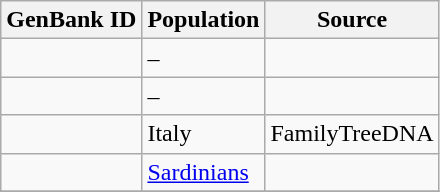<table class="wikitable sortable">
<tr>
<th scope="col">GenBank ID</th>
<th scope="col">Population</th>
<th scope="col">Source</th>
</tr>
<tr>
<td></td>
<td>–</td>
<td></td>
</tr>
<tr>
<td></td>
<td>–</td>
<td></td>
</tr>
<tr>
<td></td>
<td>Italy</td>
<td>FamilyTreeDNA</td>
</tr>
<tr>
<td></td>
<td><a href='#'>Sardinians</a></td>
<td></td>
</tr>
<tr>
</tr>
</table>
